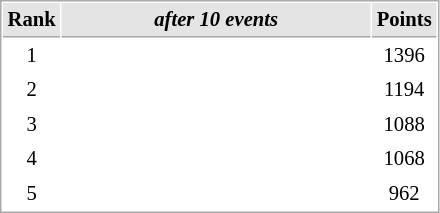<table cellspacing="1" cellpadding="3" style="border:1px solid #aaa; font-size:86%;">
<tr style="background:#e4e4e4;">
<th style="border-bottom:1px solid #AAAAAA" width=10>Rank</th>
<th style="border-bottom:1px solid #AAAAAA" width=200><em>after 10 events</em></th>
<th style="border-bottom:1px solid #AAAAAA" width=20>Points</th>
</tr>
<tr>
<td align=center>1</td>
<td></td>
<td align=center>1396</td>
</tr>
<tr>
<td align=center>2</td>
<td></td>
<td align=center>1194</td>
</tr>
<tr>
<td align=center>3</td>
<td></td>
<td align=center>1088</td>
</tr>
<tr>
<td align=center>4</td>
<td></td>
<td align=center>1068</td>
</tr>
<tr>
<td align=center>5</td>
<td></td>
<td align=center>962</td>
</tr>
</table>
